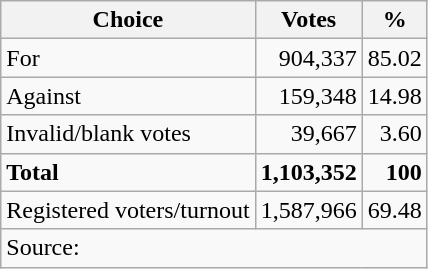<table class=wikitable style=text-align:right>
<tr>
<th>Choice</th>
<th>Votes</th>
<th>%</th>
</tr>
<tr>
<td align=left>For</td>
<td>904,337</td>
<td>85.02</td>
</tr>
<tr>
<td align=left>Against</td>
<td>159,348</td>
<td>14.98</td>
</tr>
<tr>
<td align=left>Invalid/blank votes</td>
<td>39,667</td>
<td>3.60</td>
</tr>
<tr>
<td align=left><strong>Total</strong></td>
<td><strong>1,103,352</strong></td>
<td><strong>100</strong></td>
</tr>
<tr>
<td align=left>Registered voters/turnout</td>
<td>1,587,966</td>
<td>69.48</td>
</tr>
<tr>
<td colspan=3 align=left>Source: </td>
</tr>
</table>
